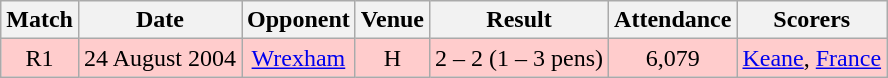<table class="wikitable" style="font-size:100%; text-align:center">
<tr>
<th>Match</th>
<th>Date</th>
<th>Opponent</th>
<th>Venue</th>
<th>Result</th>
<th>Attendance</th>
<th>Scorers</th>
</tr>
<tr style="background: #FFCCCC;">
<td>R1</td>
<td>24 August 2004</td>
<td><a href='#'>Wrexham</a></td>
<td>H</td>
<td>2 – 2 (1 – 3 pens)</td>
<td>6,079</td>
<td><a href='#'>Keane</a>, <a href='#'>France</a></td>
</tr>
</table>
